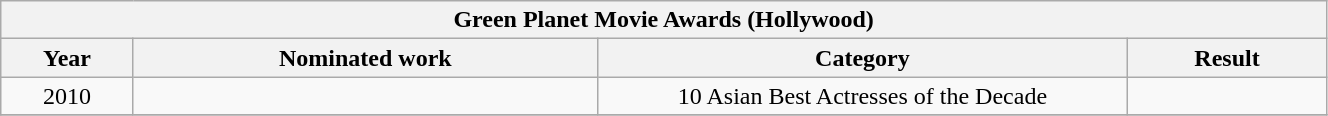<table width="70%" class="wikitable sortable">
<tr>
<th colspan="4" align="center">Green Planet Movie Awards (Hollywood)</th>
</tr>
<tr>
<th width="10%">Year</th>
<th width="35%">Nominated work</th>
<th width="40%">Category</th>
<th width="15%">Result</th>
</tr>
<tr>
<td align="center">2010</td>
<td align="center"></td>
<td align="center">10 Asian Best Actresses of the Decade</td>
<td></td>
</tr>
<tr>
</tr>
</table>
